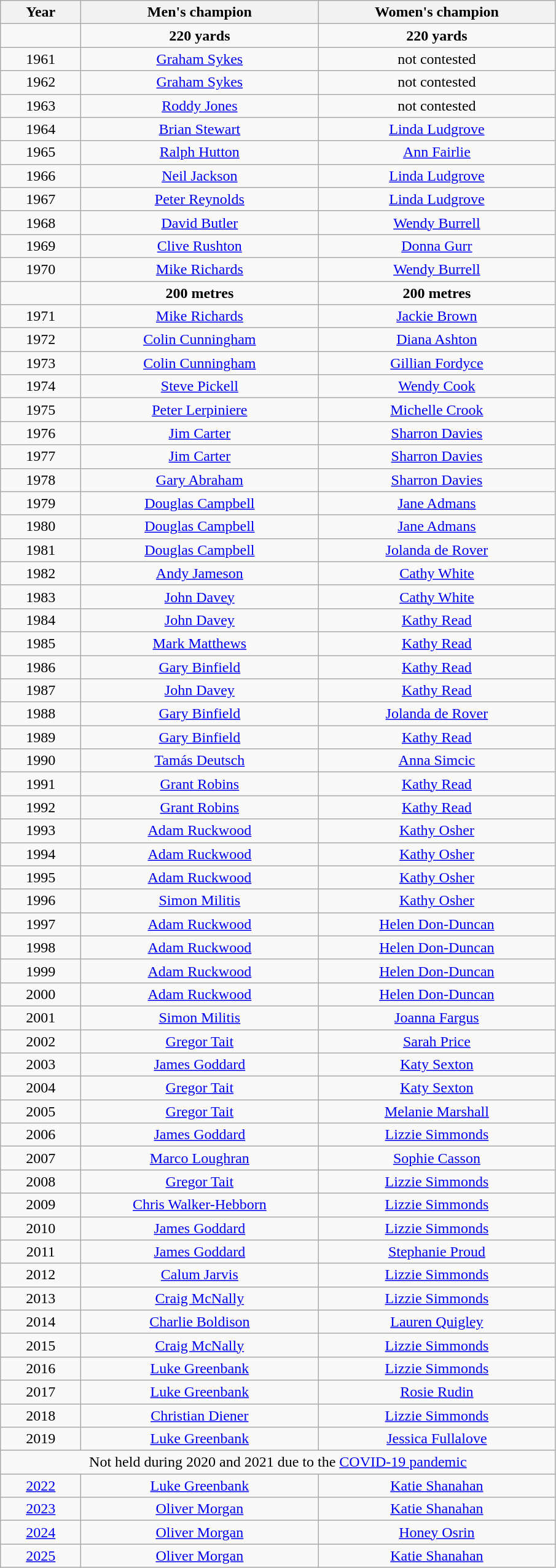<table class="wikitable" style="text-align:center">
<tr>
<th width=80>Year</th>
<th width=250>Men's champion</th>
<th width=250>Women's champion</th>
</tr>
<tr>
<td></td>
<td><strong>220 yards</strong></td>
<td><strong>220 yards</strong></td>
</tr>
<tr>
<td>1961</td>
<td><a href='#'>Graham Sykes</a></td>
<td>not contested</td>
</tr>
<tr>
<td>1962</td>
<td><a href='#'>Graham Sykes</a></td>
<td>not contested</td>
</tr>
<tr>
<td>1963</td>
<td><a href='#'>Roddy Jones</a></td>
<td>not contested</td>
</tr>
<tr>
<td>1964</td>
<td><a href='#'>Brian Stewart</a></td>
<td><a href='#'>Linda Ludgrove</a></td>
</tr>
<tr>
<td>1965</td>
<td><a href='#'>Ralph Hutton</a></td>
<td><a href='#'>Ann Fairlie</a></td>
</tr>
<tr>
<td>1966</td>
<td><a href='#'>Neil Jackson</a></td>
<td><a href='#'>Linda Ludgrove</a></td>
</tr>
<tr>
<td>1967</td>
<td><a href='#'>Peter Reynolds</a></td>
<td><a href='#'>Linda Ludgrove</a></td>
</tr>
<tr>
<td>1968</td>
<td><a href='#'>David Butler</a></td>
<td><a href='#'>Wendy Burrell</a></td>
</tr>
<tr>
<td>1969</td>
<td><a href='#'>Clive Rushton</a></td>
<td><a href='#'>Donna Gurr</a></td>
</tr>
<tr>
<td>1970</td>
<td><a href='#'>Mike Richards</a></td>
<td><a href='#'>Wendy Burrell</a></td>
</tr>
<tr>
<td></td>
<td><strong>200 metres</strong></td>
<td><strong>200 metres</strong></td>
</tr>
<tr>
<td>1971</td>
<td><a href='#'>Mike Richards</a></td>
<td><a href='#'>Jackie Brown</a></td>
</tr>
<tr>
<td>1972</td>
<td><a href='#'>Colin Cunningham</a></td>
<td><a href='#'>Diana Ashton</a></td>
</tr>
<tr>
<td>1973</td>
<td><a href='#'>Colin Cunningham</a></td>
<td><a href='#'>Gillian Fordyce</a></td>
</tr>
<tr>
<td>1974</td>
<td><a href='#'>Steve Pickell</a></td>
<td><a href='#'>Wendy Cook</a></td>
</tr>
<tr>
<td>1975</td>
<td><a href='#'>Peter Lerpiniere</a></td>
<td><a href='#'>Michelle Crook</a></td>
</tr>
<tr>
<td>1976</td>
<td><a href='#'>Jim Carter</a></td>
<td><a href='#'>Sharron Davies</a></td>
</tr>
<tr>
<td>1977</td>
<td><a href='#'>Jim Carter</a></td>
<td><a href='#'>Sharron Davies</a></td>
</tr>
<tr>
<td>1978</td>
<td><a href='#'>Gary Abraham</a></td>
<td><a href='#'>Sharron Davies</a></td>
</tr>
<tr>
<td>1979</td>
<td><a href='#'>Douglas Campbell</a></td>
<td><a href='#'>Jane Admans</a></td>
</tr>
<tr>
<td>1980</td>
<td><a href='#'>Douglas Campbell</a></td>
<td><a href='#'>Jane Admans</a></td>
</tr>
<tr>
<td>1981</td>
<td><a href='#'>Douglas Campbell</a></td>
<td><a href='#'>Jolanda de Rover</a></td>
</tr>
<tr>
<td>1982</td>
<td><a href='#'>Andy Jameson</a></td>
<td><a href='#'>Cathy White</a></td>
</tr>
<tr>
<td>1983</td>
<td><a href='#'>John Davey</a></td>
<td><a href='#'>Cathy White</a></td>
</tr>
<tr>
<td>1984</td>
<td><a href='#'>John Davey</a></td>
<td><a href='#'>Kathy Read</a></td>
</tr>
<tr>
<td>1985</td>
<td><a href='#'>Mark Matthews</a></td>
<td><a href='#'>Kathy Read</a></td>
</tr>
<tr>
<td>1986</td>
<td><a href='#'>Gary Binfield</a></td>
<td><a href='#'>Kathy Read</a></td>
</tr>
<tr>
<td>1987</td>
<td><a href='#'>John Davey</a></td>
<td><a href='#'>Kathy Read</a></td>
</tr>
<tr>
<td>1988</td>
<td><a href='#'>Gary Binfield</a></td>
<td><a href='#'>Jolanda de Rover</a></td>
</tr>
<tr>
<td>1989</td>
<td><a href='#'>Gary Binfield</a></td>
<td><a href='#'>Kathy Read</a></td>
</tr>
<tr>
<td>1990</td>
<td><a href='#'>Tamás Deutsch</a></td>
<td><a href='#'>Anna Simcic</a></td>
</tr>
<tr>
<td>1991</td>
<td><a href='#'>Grant Robins</a></td>
<td><a href='#'>Kathy Read</a></td>
</tr>
<tr>
<td>1992</td>
<td><a href='#'>Grant Robins</a></td>
<td><a href='#'>Kathy Read</a></td>
</tr>
<tr>
<td>1993</td>
<td><a href='#'>Adam Ruckwood</a></td>
<td><a href='#'>Kathy Osher</a></td>
</tr>
<tr>
<td>1994</td>
<td><a href='#'>Adam Ruckwood</a></td>
<td><a href='#'>Kathy Osher</a></td>
</tr>
<tr>
<td>1995</td>
<td><a href='#'>Adam Ruckwood</a></td>
<td><a href='#'>Kathy Osher</a></td>
</tr>
<tr>
<td>1996</td>
<td><a href='#'>Simon Militis</a></td>
<td><a href='#'>Kathy Osher</a></td>
</tr>
<tr>
<td>1997</td>
<td><a href='#'>Adam Ruckwood</a></td>
<td><a href='#'>Helen Don-Duncan</a></td>
</tr>
<tr>
<td>1998</td>
<td><a href='#'>Adam Ruckwood</a></td>
<td><a href='#'>Helen Don-Duncan</a></td>
</tr>
<tr>
<td>1999</td>
<td><a href='#'>Adam Ruckwood</a></td>
<td><a href='#'>Helen Don-Duncan</a></td>
</tr>
<tr>
<td>2000</td>
<td><a href='#'>Adam Ruckwood</a></td>
<td><a href='#'>Helen Don-Duncan</a></td>
</tr>
<tr>
<td>2001</td>
<td><a href='#'>Simon Militis</a></td>
<td><a href='#'>Joanna Fargus</a></td>
</tr>
<tr>
<td>2002</td>
<td><a href='#'>Gregor Tait</a></td>
<td><a href='#'>Sarah Price</a></td>
</tr>
<tr>
<td>2003</td>
<td><a href='#'>James Goddard</a></td>
<td><a href='#'>Katy Sexton</a></td>
</tr>
<tr>
<td>2004</td>
<td><a href='#'>Gregor Tait</a></td>
<td><a href='#'>Katy Sexton</a></td>
</tr>
<tr>
<td>2005</td>
<td><a href='#'>Gregor Tait</a></td>
<td><a href='#'>Melanie Marshall</a></td>
</tr>
<tr>
<td>2006</td>
<td><a href='#'>James Goddard</a></td>
<td><a href='#'>Lizzie Simmonds</a></td>
</tr>
<tr>
<td>2007</td>
<td><a href='#'>Marco Loughran</a></td>
<td><a href='#'>Sophie Casson</a></td>
</tr>
<tr>
<td>2008</td>
<td><a href='#'>Gregor Tait</a></td>
<td><a href='#'>Lizzie Simmonds</a></td>
</tr>
<tr>
<td>2009</td>
<td><a href='#'>Chris Walker-Hebborn</a></td>
<td><a href='#'>Lizzie Simmonds</a></td>
</tr>
<tr>
<td>2010</td>
<td><a href='#'>James Goddard</a></td>
<td><a href='#'>Lizzie Simmonds</a></td>
</tr>
<tr>
<td>2011</td>
<td><a href='#'>James Goddard</a></td>
<td><a href='#'>Stephanie Proud</a></td>
</tr>
<tr>
<td>2012</td>
<td><a href='#'>Calum Jarvis</a></td>
<td><a href='#'>Lizzie Simmonds</a></td>
</tr>
<tr>
<td>2013</td>
<td><a href='#'>Craig McNally</a></td>
<td><a href='#'>Lizzie Simmonds</a></td>
</tr>
<tr>
<td>2014</td>
<td><a href='#'>Charlie Boldison</a></td>
<td><a href='#'>Lauren Quigley</a></td>
</tr>
<tr>
<td>2015</td>
<td><a href='#'>Craig McNally</a></td>
<td><a href='#'>Lizzie Simmonds</a></td>
</tr>
<tr>
<td>2016</td>
<td><a href='#'>Luke Greenbank</a></td>
<td><a href='#'>Lizzie Simmonds</a></td>
</tr>
<tr>
<td>2017</td>
<td><a href='#'>Luke Greenbank</a></td>
<td><a href='#'>Rosie Rudin</a></td>
</tr>
<tr>
<td>2018</td>
<td><a href='#'>Christian Diener</a></td>
<td><a href='#'>Lizzie Simmonds</a></td>
</tr>
<tr>
<td>2019</td>
<td><a href='#'>Luke Greenbank</a></td>
<td><a href='#'>Jessica Fullalove</a></td>
</tr>
<tr>
<td colspan=4>Not held during 2020 and 2021 due to the <a href='#'>COVID-19 pandemic</a></td>
</tr>
<tr>
<td><a href='#'>2022</a></td>
<td><a href='#'>Luke Greenbank</a></td>
<td><a href='#'>Katie Shanahan</a></td>
</tr>
<tr>
<td><a href='#'>2023</a></td>
<td><a href='#'>Oliver Morgan</a></td>
<td><a href='#'>Katie Shanahan</a></td>
</tr>
<tr>
<td><a href='#'>2024</a></td>
<td><a href='#'>Oliver Morgan</a></td>
<td><a href='#'>Honey Osrin</a></td>
</tr>
<tr>
<td><a href='#'>2025</a></td>
<td><a href='#'>Oliver Morgan</a></td>
<td><a href='#'>Katie Shanahan</a></td>
</tr>
</table>
